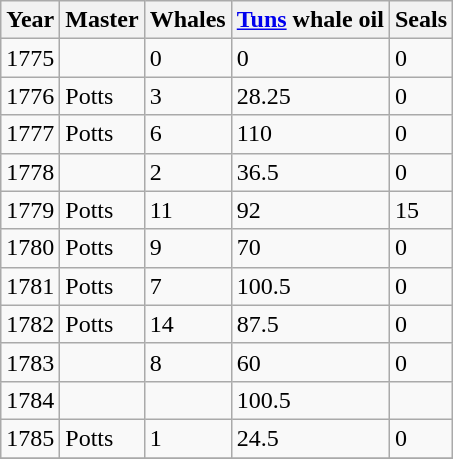<table class="sortable wikitable">
<tr>
<th>Year</th>
<th>Master</th>
<th>Whales</th>
<th><a href='#'>Tuns</a> whale oil</th>
<th>Seals</th>
</tr>
<tr>
<td>1775</td>
<td></td>
<td>0</td>
<td>0</td>
<td>0</td>
</tr>
<tr>
<td>1776</td>
<td>Potts</td>
<td>3</td>
<td>28.25</td>
<td>0</td>
</tr>
<tr>
<td>1777</td>
<td>Potts</td>
<td>6</td>
<td>110</td>
<td>0</td>
</tr>
<tr>
<td>1778</td>
<td></td>
<td>2</td>
<td>36.5</td>
<td>0</td>
</tr>
<tr>
<td>1779</td>
<td>Potts</td>
<td>11</td>
<td>92</td>
<td>15</td>
</tr>
<tr>
<td>1780</td>
<td>Potts</td>
<td>9</td>
<td>70</td>
<td>0</td>
</tr>
<tr>
<td>1781</td>
<td>Potts</td>
<td>7</td>
<td>100.5</td>
<td>0</td>
</tr>
<tr>
<td>1782</td>
<td>Potts</td>
<td>14</td>
<td>87.5</td>
<td>0</td>
</tr>
<tr>
<td>1783</td>
<td></td>
<td>8</td>
<td>60</td>
<td>0</td>
</tr>
<tr>
<td>1784</td>
<td></td>
<td></td>
<td>100.5</td>
<td></td>
</tr>
<tr>
<td>1785</td>
<td>Potts</td>
<td>1</td>
<td>24.5</td>
<td>0</td>
</tr>
<tr>
</tr>
</table>
